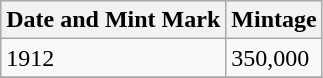<table class="wikitable">
<tr>
<th>Date and Mint Mark</th>
<th>Mintage</th>
</tr>
<tr>
<td>1912</td>
<td>350,000</td>
</tr>
<tr>
</tr>
</table>
